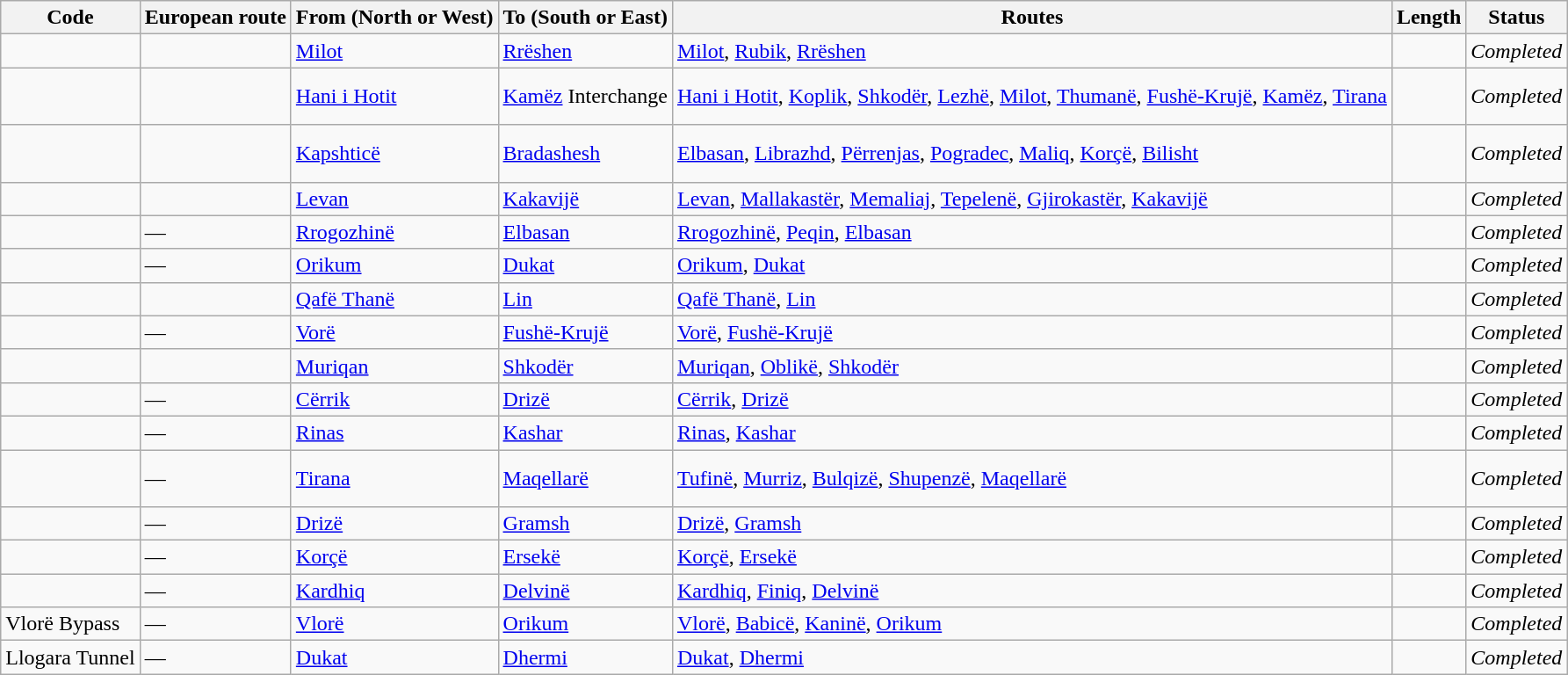<table class="wikitable sortable">
<tr>
<th>Code</th>
<th>European route</th>
<th>From (North or West)</th>
<th>To (South or East)</th>
<th>Routes</th>
<th>Length</th>
<th>Status</th>
</tr>
<tr>
<td></td>
<td></td>
<td><a href='#'>Milot</a></td>
<td><a href='#'>Rrëshen</a></td>
<td><a href='#'>Milot</a>, <a href='#'>Rubik</a>, <a href='#'>Rrëshen</a></td>
<td></td>
<td><em>Completed</em></td>
</tr>
<tr>
<td></td>
<td><br><br></td>
<td><a href='#'>Hani i Hotit</a> </td>
<td><a href='#'>Kamëz</a> Interchange<br></td>
<td><a href='#'>Hani i Hotit</a>, <a href='#'>Koplik</a>, <a href='#'>Shkodër</a>, <a href='#'>Lezhë</a>, <a href='#'>Milot</a>, <a href='#'>Thumanë</a>, <a href='#'>Fushë-Krujë</a>, <a href='#'>Kamëz</a>, <a href='#'>Tirana</a></td>
<td></td>
<td><em>Completed</em></td>
</tr>
<tr>
<td></td>
<td><br><br></td>
<td><a href='#'>Kapshticë</a> </td>
<td><a href='#'>Bradashesh</a> </td>
<td><a href='#'>Elbasan</a>, <a href='#'>Librazhd</a>, <a href='#'>Përrenjas</a>, <a href='#'>Pogradec</a>, <a href='#'>Maliq</a>, <a href='#'>Korçë</a>, <a href='#'>Bilisht</a></td>
<td></td>
<td><em>Completed</em></td>
</tr>
<tr>
<td></td>
<td></td>
<td><a href='#'>Levan</a></td>
<td><a href='#'>Kakavijë</a> </td>
<td><a href='#'>Levan</a>, <a href='#'>Mallakastër</a>, <a href='#'>Memaliaj</a>, <a href='#'>Tepelenë</a>, <a href='#'>Gjirokastër</a>, <a href='#'>Kakavijë</a></td>
<td></td>
<td><em>Completed</em></td>
</tr>
<tr>
<td></td>
<td>—</td>
<td><a href='#'>Rrogozhinë</a> </td>
<td><a href='#'>Elbasan</a> </td>
<td><a href='#'>Rrogozhinë</a>, <a href='#'>Peqin</a>, <a href='#'>Elbasan</a></td>
<td></td>
<td><em>Completed</em></td>
</tr>
<tr>
<td></td>
<td>—</td>
<td><a href='#'>Orikum</a> </td>
<td><a href='#'>Dukat</a><br> </td>
<td><a href='#'>Orikum</a>, <a href='#'>Dukat</a></td>
<td></td>
<td><em>Completed</em></td>
</tr>
<tr>
<td></td>
<td></td>
<td><a href='#'>Qafë Thanë</a> </td>
<td><a href='#'>Lin</a><br></td>
<td><a href='#'>Qafë Thanë</a>, <a href='#'>Lin</a></td>
<td></td>
<td><em>Completed</em></td>
</tr>
<tr>
<td></td>
<td>—</td>
<td><a href='#'>Vorë</a><br></td>
<td><a href='#'>Fushë-Krujë</a> </td>
<td><a href='#'>Vorë</a>, <a href='#'>Fushë-Krujë</a></td>
<td></td>
<td><em>Completed</em></td>
</tr>
<tr>
<td></td>
<td></td>
<td><a href='#'>Muriqan</a> </td>
<td><a href='#'>Shkodër</a> </td>
<td><a href='#'>Muriqan</a>, <a href='#'>Oblikë</a>, <a href='#'>Shkodër</a></td>
<td></td>
<td><em>Completed</em></td>
</tr>
<tr>
<td></td>
<td>—</td>
<td><a href='#'>Cërrik</a><br></td>
<td><a href='#'>Drizë</a><br></td>
<td><a href='#'>Cërrik</a>, <a href='#'>Drizë</a></td>
<td></td>
<td><em>Completed</em></td>
</tr>
<tr>
<td></td>
<td>—</td>
<td><a href='#'>Rinas</a>  </td>
<td><a href='#'>Kashar</a><br></td>
<td><a href='#'>Rinas</a>, <a href='#'>Kashar</a></td>
<td></td>
<td><em>Completed</em></td>
</tr>
<tr>
<td><br><br></td>
<td>—</td>
<td><a href='#'>Tirana</a></td>
<td><a href='#'>Maqellarë</a></td>
<td><a href='#'>Tufinë</a>, <a href='#'>Murriz</a>, <a href='#'>Bulqizë</a>, <a href='#'>Shupenzë</a>, <a href='#'>Maqellarë</a></td>
<td></td>
<td><em>Completed</em></td>
</tr>
<tr>
<td></td>
<td>—</td>
<td><a href='#'>Drizë</a><br></td>
<td><a href='#'>Gramsh</a></td>
<td><a href='#'>Drizë</a>, <a href='#'>Gramsh</a></td>
<td></td>
<td><em>Completed</em></td>
</tr>
<tr>
<td></td>
<td>—</td>
<td><a href='#'>Korçë</a><br></td>
<td><a href='#'>Ersekë</a></td>
<td><a href='#'>Korçë</a>, <a href='#'>Ersekë</a></td>
<td></td>
<td><em>Completed</em></td>
</tr>
<tr>
<td></td>
<td>—</td>
<td><a href='#'>Kardhiq</a> </td>
<td><a href='#'>Delvinë</a></td>
<td><a href='#'>Kardhiq</a>, <a href='#'>Finiq</a>, <a href='#'>Delvinë</a></td>
<td></td>
<td><em>Completed</em></td>
</tr>
<tr>
<td>Vlorë Bypass</td>
<td>—</td>
<td><a href='#'>Vlorë</a>  </td>
<td><a href='#'>Orikum</a><br></td>
<td><a href='#'>Vlorë</a>, <a href='#'>Babicë</a>, <a href='#'>Kaninë</a>, <a href='#'>Orikum</a></td>
<td></td>
<td><em>Completed</em></td>
</tr>
<tr>
<td>Llogara Tunnel</td>
<td>—</td>
<td><a href='#'>Dukat</a><br></td>
<td><a href='#'>Dhermi</a><br></td>
<td><a href='#'>Dukat</a>, <a href='#'>Dhermi</a></td>
<td></td>
<td><em>Completed</em></td>
</tr>
</table>
